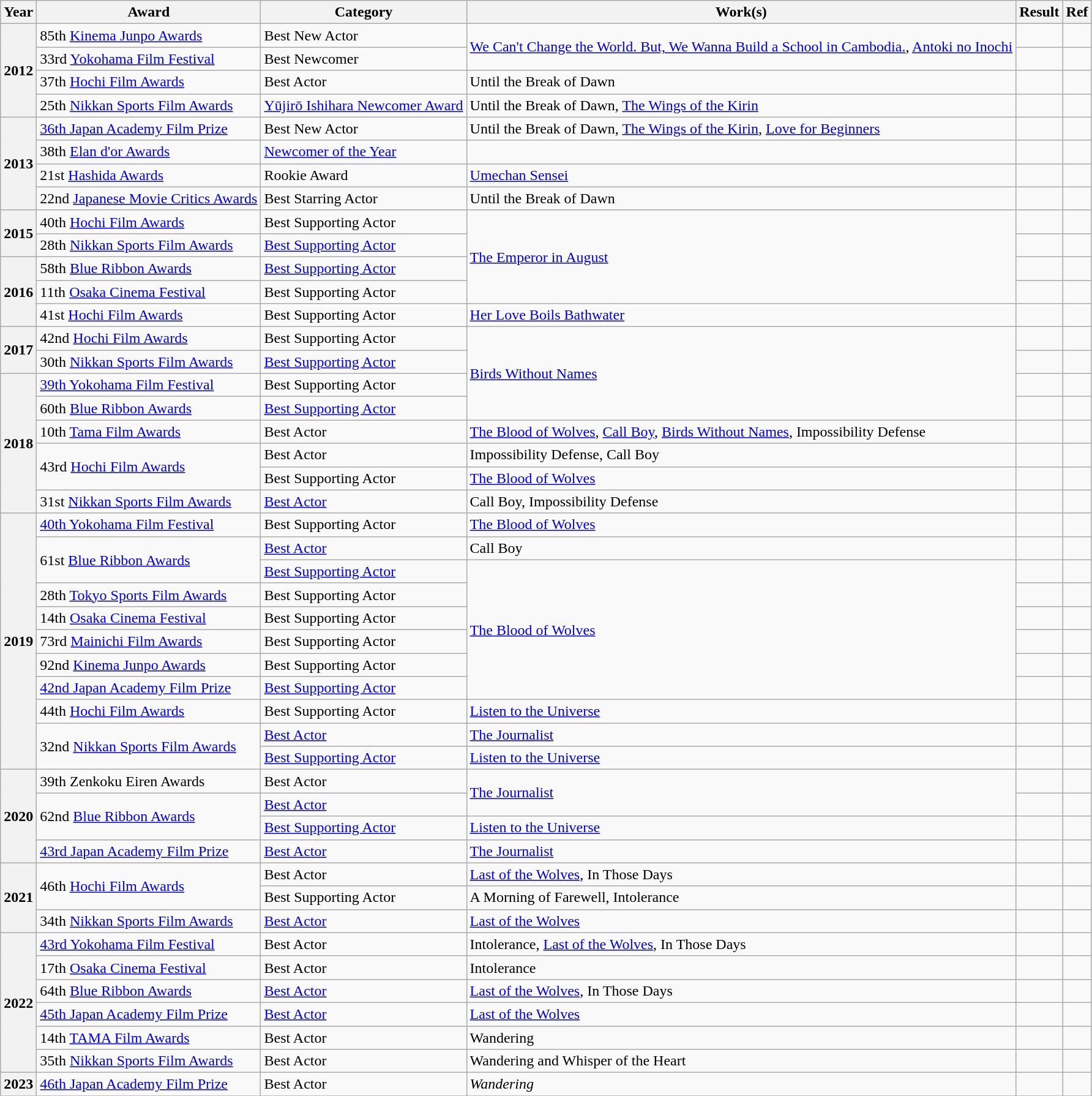<table class="wikitable sortable plainrowheaders">
<tr>
<th scope="col">Year</th>
<th scope="col">Award</th>
<th scope="col">Category</th>
<th scope="col">Work(s)</th>
<th scope="col">Result</th>
<th class="unsortable">Ref</th>
</tr>
<tr>
<th scope="row" rowspan="4">2012</th>
<td>85th <a href='#'>Kinema Junpo Awards</a></td>
<td>Best New Actor</td>
<td rowspan="2"><a href='#'>We Can't Change the World. But, We Wanna Build a School in Cambodia.</a>, <a href='#'>Antoki no Inochi</a></td>
<td></td>
<td></td>
</tr>
<tr>
<td>33rd <a href='#'>Yokohama Film Festival</a></td>
<td>Best Newcomer</td>
<td></td>
<td></td>
</tr>
<tr>
<td>37th <a href='#'>Hochi Film Awards</a></td>
<td>Best Actor</td>
<td>Until the Break of Dawn</td>
<td></td>
<td></td>
</tr>
<tr>
<td>25th <a href='#'>Nikkan Sports Film Awards</a></td>
<td><a href='#'>Yūjirō Ishihara Newcomer Award</a></td>
<td>Until the Break of Dawn, <a href='#'>The Wings of the Kirin</a></td>
<td></td>
<td></td>
</tr>
<tr>
<th scope="row" rowspan="4">2013</th>
<td><a href='#'>36th Japan Academy Film Prize</a></td>
<td>Best New Actor</td>
<td>Until the Break of Dawn, <a href='#'>The Wings of the Kirin</a>, <a href='#'>Love for Beginners</a></td>
<td></td>
<td></td>
</tr>
<tr>
<td>38th <a href='#'>Elan d'or Awards</a></td>
<td><a href='#'>Newcomer of the Year</a></td>
<td></td>
<td></td>
<td></td>
</tr>
<tr>
<td>21st <a href='#'>Hashida Awards</a></td>
<td>Rookie Award</td>
<td><a href='#'>Umechan Sensei</a></td>
<td></td>
<td></td>
</tr>
<tr>
<td>22nd <a href='#'>Japanese Movie Critics Awards</a></td>
<td>Best Starring Actor</td>
<td>Until the Break of Dawn</td>
<td></td>
<td></td>
</tr>
<tr>
<th scope="row" rowspan="2">2015</th>
<td>40th <a href='#'>Hochi Film Awards</a></td>
<td>Best Supporting Actor</td>
<td rowspan="4"><a href='#'>The Emperor in August</a></td>
<td></td>
<td></td>
</tr>
<tr>
<td>28th <a href='#'>Nikkan Sports Film Awards</a></td>
<td><a href='#'>Best Supporting Actor</a></td>
<td></td>
<td></td>
</tr>
<tr>
<th scope="row" rowspan="3">2016</th>
<td>58th <a href='#'>Blue Ribbon Awards</a></td>
<td><a href='#'>Best Supporting Actor</a></td>
<td></td>
<td></td>
</tr>
<tr>
<td>11th <a href='#'>Osaka Cinema Festival</a></td>
<td>Best Supporting Actor</td>
<td></td>
<td></td>
</tr>
<tr>
<td>41st <a href='#'>Hochi Film Awards</a></td>
<td>Best Supporting Actor</td>
<td><a href='#'>Her Love Boils Bathwater</a></td>
<td></td>
<td></td>
</tr>
<tr>
<th scope="row" rowspan="2">2017</th>
<td>42nd <a href='#'>Hochi Film Awards</a></td>
<td>Best Supporting Actor</td>
<td rowspan="4"><a href='#'>Birds Without Names</a></td>
<td></td>
<td></td>
</tr>
<tr>
<td>30th <a href='#'>Nikkan Sports Film Awards</a></td>
<td><a href='#'>Best Supporting Actor</a></td>
<td></td>
<td></td>
</tr>
<tr>
<th scope="row" rowspan="6">2018</th>
<td><a href='#'>39th Yokohama Film Festival</a></td>
<td>Best Supporting Actor</td>
<td></td>
<td></td>
</tr>
<tr>
<td>60th <a href='#'>Blue Ribbon Awards</a></td>
<td><a href='#'>Best Supporting Actor</a></td>
<td></td>
<td></td>
</tr>
<tr>
<td>10th <a href='#'>Tama Film Awards</a></td>
<td>Best Actor</td>
<td><a href='#'>The Blood of Wolves</a>, <a href='#'>Call Boy</a>, <a href='#'>Birds Without Names</a>, Impossibility Defense</td>
<td></td>
<td></td>
</tr>
<tr>
<td rowspan="2">43rd <a href='#'>Hochi Film Awards</a></td>
<td>Best Actor</td>
<td>Impossibility Defense, Call Boy</td>
<td></td>
<td></td>
</tr>
<tr>
<td>Best Supporting Actor</td>
<td><a href='#'>The Blood of Wolves</a></td>
<td></td>
<td></td>
</tr>
<tr>
<td>31st <a href='#'>Nikkan Sports Film Awards</a></td>
<td><a href='#'>Best Actor</a></td>
<td>Call Boy, Impossibility Defense</td>
<td></td>
<td></td>
</tr>
<tr>
<th scope="row" rowspan="11">2019</th>
<td><a href='#'>40th Yokohama Film Festival</a></td>
<td>Best Supporting Actor</td>
<td><a href='#'>The Blood of Wolves</a></td>
<td></td>
<td></td>
</tr>
<tr>
<td rowspan="2">61st <a href='#'>Blue Ribbon Awards</a></td>
<td><a href='#'>Best Actor</a></td>
<td>Call Boy</td>
<td></td>
<td></td>
</tr>
<tr>
<td><a href='#'>Best Supporting Actor</a></td>
<td rowspan="6"><a href='#'>The Blood of Wolves</a></td>
<td></td>
<td></td>
</tr>
<tr>
<td>28th <a href='#'>Tokyo Sports Film Awards</a></td>
<td>Best Supporting Actor</td>
<td></td>
<td></td>
</tr>
<tr>
<td>14th <a href='#'>Osaka Cinema Festival</a></td>
<td>Best Supporting Actor</td>
<td></td>
<td></td>
</tr>
<tr>
<td>73rd <a href='#'>Mainichi Film Awards</a></td>
<td>Best Supporting Actor</td>
<td></td>
<td></td>
</tr>
<tr>
<td>92nd <a href='#'>Kinema Junpo Awards</a></td>
<td>Best Supporting Actor</td>
<td></td>
<td></td>
</tr>
<tr>
<td><a href='#'>42nd Japan Academy Film Prize</a></td>
<td><a href='#'>Best Supporting Actor</a></td>
<td></td>
<td></td>
</tr>
<tr>
<td>44th <a href='#'>Hochi Film Awards</a></td>
<td>Best Supporting Actor</td>
<td><a href='#'>Listen to the Universe</a></td>
<td></td>
<td></td>
</tr>
<tr>
<td rowspan="2">32nd <a href='#'>Nikkan Sports Film Awards</a></td>
<td><a href='#'>Best Actor</a></td>
<td><a href='#'>The Journalist</a></td>
<td></td>
<td></td>
</tr>
<tr>
<td><a href='#'>Best Supporting Actor</a></td>
<td><a href='#'>Listen to the Universe</a></td>
<td></td>
<td></td>
</tr>
<tr>
<th scope="row" rowspan="4">2020</th>
<td>39th Zenkoku Eiren Awards</td>
<td>Best Actor</td>
<td rowspan = 2><a href='#'>The Journalist</a></td>
<td></td>
<td></td>
</tr>
<tr>
<td rowspan="2">62nd <a href='#'>Blue Ribbon Awards</a></td>
<td><a href='#'>Best Actor</a></td>
<td></td>
<td></td>
</tr>
<tr>
<td><a href='#'>Best Supporting Actor</a></td>
<td><a href='#'>Listen to the Universe</a></td>
<td></td>
<td></td>
</tr>
<tr>
<td><a href='#'>43rd Japan Academy Film Prize</a></td>
<td><a href='#'>Best Actor</a></td>
<td><a href='#'>The Journalist</a></td>
<td></td>
<td></td>
</tr>
<tr>
<th scope="row" rowspan="3">2021</th>
<td rowspan="2">46th <a href='#'>Hochi Film Awards</a></td>
<td>Best Actor</td>
<td><a href='#'>Last of the Wolves</a>, In Those Days</td>
<td></td>
<td></td>
</tr>
<tr>
<td>Best Supporting Actor</td>
<td>A Morning of Farewell, Intolerance</td>
<td></td>
<td></td>
</tr>
<tr>
<td>34th <a href='#'>Nikkan Sports Film Awards</a></td>
<td><a href='#'>Best Actor</a></td>
<td><a href='#'>Last of the Wolves</a></td>
<td></td>
<td></td>
</tr>
<tr>
<th scope="row" rowspan="6">2022</th>
<td><a href='#'>43rd Yokohama Film Festival</a></td>
<td>Best Actor</td>
<td>Intolerance, <a href='#'>Last of the Wolves</a>, In Those Days</td>
<td></td>
<td></td>
</tr>
<tr>
<td>17th <a href='#'>Osaka Cinema Festival</a></td>
<td>Best Actor</td>
<td>Intolerance</td>
<td></td>
<td></td>
</tr>
<tr>
<td>64th <a href='#'>Blue Ribbon Awards</a></td>
<td><a href='#'>Best Actor</a></td>
<td><a href='#'>Last of the Wolves</a>, In Those Days</td>
<td></td>
<td></td>
</tr>
<tr>
<td><a href='#'>45th Japan Academy Film Prize</a></td>
<td><a href='#'>Best Actor</a></td>
<td><a href='#'>Last of the Wolves</a></td>
<td></td>
<td></td>
</tr>
<tr>
<td>14th <a href='#'>TAMA Film Awards</a></td>
<td>Best Actor</td>
<td>Wandering</td>
<td></td>
<td></td>
</tr>
<tr>
<td>35th <a href='#'>Nikkan Sports Film Awards</a></td>
<td>Best Actor</td>
<td>Wandering and Whisper of the Heart</td>
<td></td>
<td></td>
</tr>
<tr>
<th scope="row" rowspan="1">2023</th>
<td><a href='#'>46th Japan Academy Film Prize</a></td>
<td>Best Actor</td>
<td><em>Wandering</em></td>
<td></td>
<td></td>
</tr>
<tr>
</tr>
</table>
